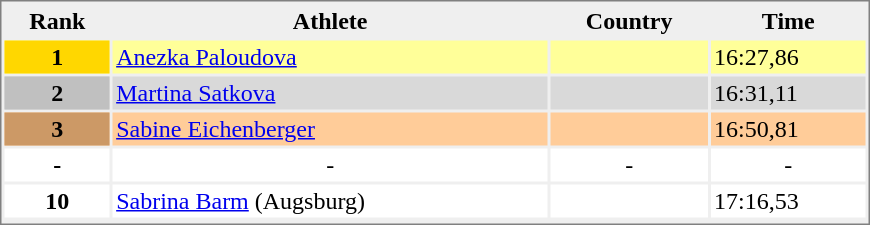<table style="border-style:solid; border-width:1px; border-color:#808080; background-color:#EFEFEF;" cellpadding="2" cellspacing="2" width="580">
<tr>
<th>Rank</th>
<th>Athlete</th>
<th>Country</th>
<th>Time</th>
</tr>
<tr align="center" bgcolor="#FFFF99" valign="top">
<th style="background:#ffd700;">1</th>
<td align="left"><a href='#'>Anezka Paloudova</a></td>
<td align="left"></td>
<td align="left">16:27,86</td>
</tr>
<tr align="center" bgcolor="#D9D9D9" valign="top">
<th style="background:#c0c0c0;">2</th>
<td align="left"><a href='#'>Martina Satkova</a></td>
<td align="left"></td>
<td align="left">16:31,11</td>
</tr>
<tr align="center" bgcolor="#FFCC99" valign="top">
<th style="background:#cc9966;">3</th>
<td align="left"><a href='#'>Sabine Eichenberger</a></td>
<td align="left"></td>
<td align="left">16:50,81</td>
</tr>
<tr align="center" bgcolor="#FFFFFF" valign="top">
<th>-</th>
<td>-</td>
<td>-</td>
<td>-</td>
</tr>
<tr align="center" bgcolor="#FFFFFF" valign="top">
<th>10</th>
<td align="left"><a href='#'>Sabrina Barm</a> (Augsburg)</td>
<td align="left"></td>
<td align="left">17:16,53</td>
</tr>
<tr align="center" bgcolor="#FFFFFF" valign="top">
</tr>
</table>
